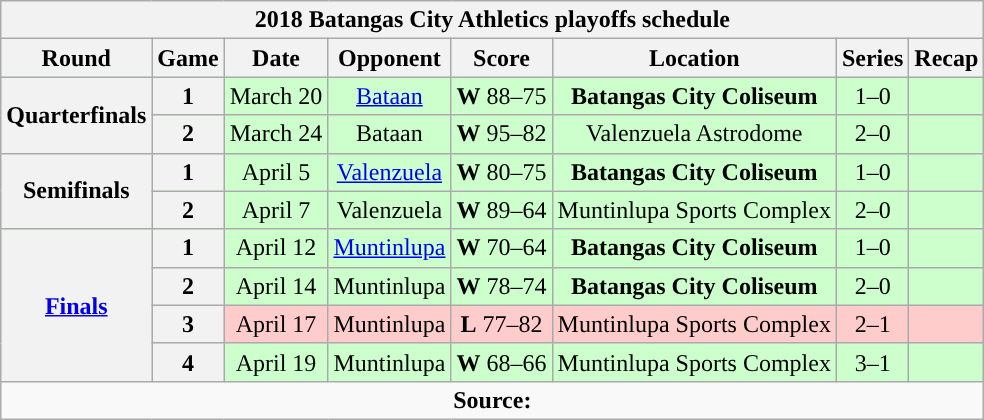<table class="wikitable" style="text-align:center">
<tr>
<th colspan=8>2018 Batangas City Athletics playoffs schedule</th>
</tr>
<tr>
<th>Round</th>
<th>Game</th>
<th>Date</th>
<th>Opponent</th>
<th>Score</th>
<th>Location</th>
<th>Series</th>
<th>Recap</th>
</tr>
<tr style="background:#cfc">
<th rowspan=2>Quarterfinals</th>
<th>1</th>
<td>March 20</td>
<td><a href='#'>Bataan</a></td>
<td><strong>W</strong> 88–75</td>
<td><strong>Batangas City Coliseum</strong></td>
<td>1–0</td>
<td></td>
</tr>
<tr style="background:#cfc">
<th>2</th>
<td>March 24</td>
<td>Bataan</td>
<td><strong>W</strong> 95–82</td>
<td>Valenzuela Astrodome</td>
<td>2–0</td>
<td></td>
</tr>
<tr style="background:#cfc">
<th rowspan=2>Semifinals</th>
<th>1</th>
<td>April 5</td>
<td><a href='#'>Valenzuela</a></td>
<td><strong>W</strong> 80–75</td>
<td><strong>Batangas City Coliseum</strong></td>
<td>1–0</td>
<td></td>
</tr>
<tr style="background:#cfc">
<th>2</th>
<td>April 7</td>
<td>Valenzuela</td>
<td><strong>W</strong> 89–64</td>
<td>Muntinlupa Sports Complex</td>
<td>2–0</td>
<td></td>
</tr>
<tr style="background:#cfc">
<th rowspan=4><a href='#'>Finals</a></th>
<th>1</th>
<td>April 12</td>
<td><a href='#'>Muntinlupa</a></td>
<td><strong>W</strong> 70–64</td>
<td><strong>Batangas City Coliseum</strong></td>
<td>1–0</td>
<td></td>
</tr>
<tr style="background:#cfc">
<th>2</th>
<td>April 14</td>
<td>Muntinlupa</td>
<td><strong>W</strong> 78–74</td>
<td><strong>Batangas City Coliseum</strong></td>
<td>2–0</td>
<td></td>
</tr>
<tr style="background:#fcc">
<th>3</th>
<td>April 17</td>
<td>Muntinlupa</td>
<td><strong>L</strong> 77–82</td>
<td>Muntinlupa Sports Complex</td>
<td>2–1</td>
<td></td>
</tr>
<tr style="background:#cfc">
<th>4</th>
<td>April 19</td>
<td>Muntinlupa</td>
<td><strong>W</strong> 68–66</td>
<td>Muntinlupa Sports Complex</td>
<td>3–1</td>
<td></td>
</tr>
<tr>
<td colspan=8 align=center><strong>Source: </strong></td>
</tr>
</table>
